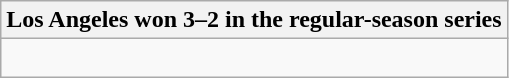<table class="wikitable collapsible collapsed">
<tr>
<th>Los Angeles won 3–2 in the regular-season series</th>
</tr>
<tr>
<td><br>



</td>
</tr>
</table>
